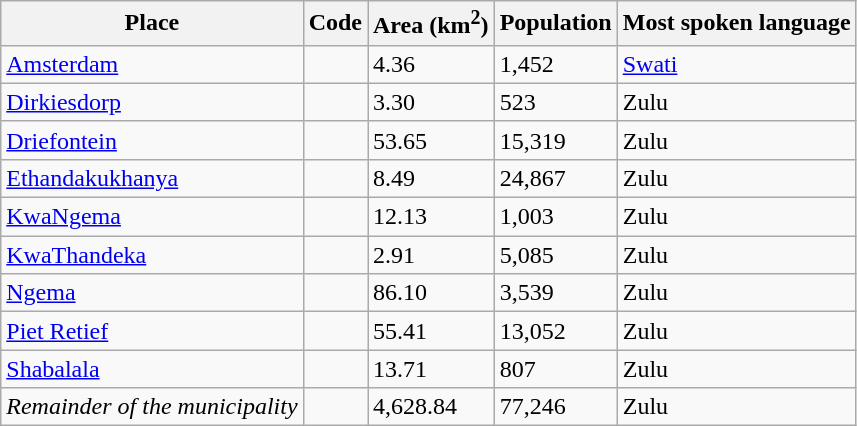<table class="wikitable sortable">
<tr>
<th>Place</th>
<th>Code</th>
<th>Area (km<sup>2</sup>)</th>
<th>Population</th>
<th>Most spoken language</th>
</tr>
<tr>
<td><a href='#'>Amsterdam</a></td>
<td></td>
<td>4.36</td>
<td>1,452</td>
<td><a href='#'>Swati</a></td>
</tr>
<tr>
<td><a href='#'>Dirkiesdorp</a></td>
<td></td>
<td>3.30</td>
<td>523</td>
<td>Zulu</td>
</tr>
<tr>
<td><a href='#'>Driefontein</a></td>
<td></td>
<td>53.65</td>
<td>15,319</td>
<td>Zulu</td>
</tr>
<tr>
<td><a href='#'>Ethandakukhanya</a></td>
<td></td>
<td>8.49</td>
<td>24,867</td>
<td>Zulu</td>
</tr>
<tr>
<td><a href='#'>KwaNgema</a></td>
<td></td>
<td>12.13</td>
<td>1,003</td>
<td>Zulu</td>
</tr>
<tr>
<td><a href='#'>KwaThandeka</a></td>
<td></td>
<td>2.91</td>
<td>5,085</td>
<td>Zulu</td>
</tr>
<tr>
<td><a href='#'>Ngema</a></td>
<td></td>
<td>86.10</td>
<td>3,539</td>
<td>Zulu</td>
</tr>
<tr>
<td><a href='#'>Piet Retief</a></td>
<td></td>
<td>55.41</td>
<td>13,052</td>
<td>Zulu</td>
</tr>
<tr>
<td><a href='#'>Shabalala</a></td>
<td></td>
<td>13.71</td>
<td>807</td>
<td>Zulu</td>
</tr>
<tr>
<td><em>Remainder of the municipality</em></td>
<td></td>
<td>4,628.84</td>
<td>77,246</td>
<td>Zulu</td>
</tr>
</table>
